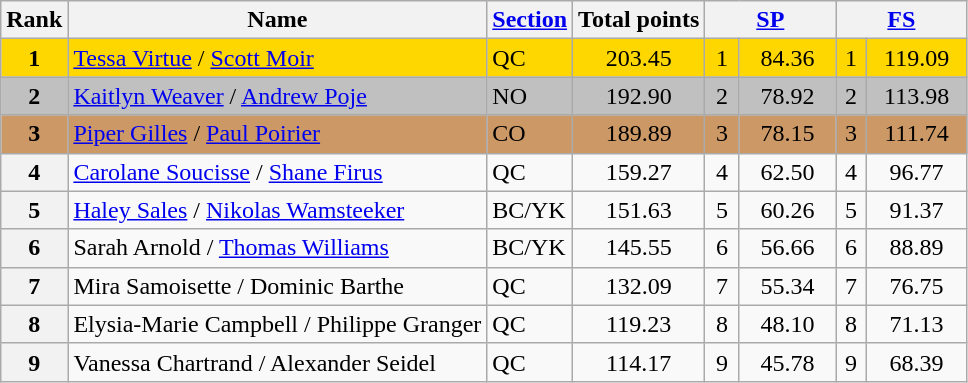<table class="wikitable sortable">
<tr>
<th>Rank</th>
<th>Name</th>
<th><a href='#'>Section</a></th>
<th>Total points</th>
<th colspan="2" width="80px"><a href='#'>SP</a></th>
<th colspan="2" width="80px"><a href='#'>FS</a></th>
</tr>
<tr bgcolor="gold">
<td align="center"><strong>1</strong></td>
<td><a href='#'>Tessa Virtue</a> / <a href='#'>Scott Moir</a></td>
<td>QC</td>
<td align="center">203.45</td>
<td align="center">1</td>
<td align="center">84.36</td>
<td align="center">1</td>
<td align="center">119.09</td>
</tr>
<tr bgcolor="silver">
<td align="center"><strong>2</strong></td>
<td><a href='#'>Kaitlyn Weaver</a> / <a href='#'>Andrew Poje</a></td>
<td>NO</td>
<td align="center">192.90</td>
<td align="center">2</td>
<td align="center">78.92</td>
<td align="center">2</td>
<td align="center">113.98</td>
</tr>
<tr bgcolor="cc9966">
<td align="center"><strong>3</strong></td>
<td><a href='#'>Piper Gilles</a> / <a href='#'>Paul Poirier</a></td>
<td>CO</td>
<td align="center">189.89</td>
<td align="center">3</td>
<td align="center">78.15</td>
<td align="center">3</td>
<td align="center">111.74</td>
</tr>
<tr>
<th>4</th>
<td><a href='#'>Carolane Soucisse</a> / <a href='#'>Shane Firus</a></td>
<td>QC</td>
<td align="center">159.27</td>
<td align="center">4</td>
<td align="center">62.50</td>
<td align="center">4</td>
<td align="center">96.77</td>
</tr>
<tr>
<th>5</th>
<td><a href='#'>Haley Sales</a> / <a href='#'>Nikolas Wamsteeker</a></td>
<td>BC/YK</td>
<td align="center">151.63</td>
<td align="center">5</td>
<td align="center">60.26</td>
<td align="center">5</td>
<td align="center">91.37</td>
</tr>
<tr>
<th>6</th>
<td>Sarah Arnold / <a href='#'>Thomas Williams</a></td>
<td>BC/YK</td>
<td align="center">145.55</td>
<td align="center">6</td>
<td align="center">56.66</td>
<td align="center">6</td>
<td align="center">88.89</td>
</tr>
<tr>
<th>7</th>
<td>Mira Samoisette / Dominic Barthe</td>
<td>QC</td>
<td align="center">132.09</td>
<td align="center">7</td>
<td align="center">55.34</td>
<td align="center">7</td>
<td align="center">76.75</td>
</tr>
<tr>
<th>8</th>
<td>Elysia-Marie Campbell / Philippe Granger</td>
<td>QC</td>
<td align="center">119.23</td>
<td align="center">8</td>
<td align="center">48.10</td>
<td align="center">8</td>
<td align="center">71.13</td>
</tr>
<tr>
<th>9</th>
<td>Vanessa Chartrand / Alexander Seidel</td>
<td>QC</td>
<td align="center">114.17</td>
<td align="center">9</td>
<td align="center">45.78</td>
<td align="center">9</td>
<td align="center">68.39</td>
</tr>
</table>
